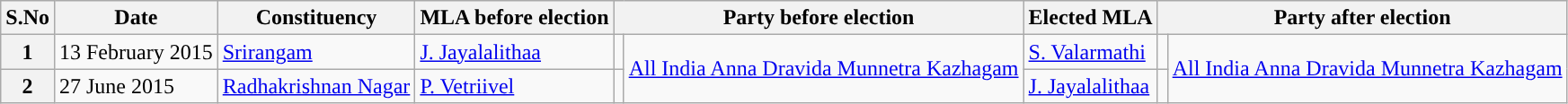<table class="wikitable sortable">
<tr>
<th>S.No</th>
<th>Date</th>
<th>Constituency</th>
<th>MLA before election</th>
<th colspan="2">Party before election</th>
<th>Elected MLA</th>
<th colspan="2">Party after election</th>
</tr>
<tr>
<th>1</th>
<td>13 February 2015</td>
<td><a href='#'>Srirangam</a></td>
<td><a href='#'>J. Jayalalithaa</a></td>
<td></td>
<td rowspan="2"><a href='#'>All India Anna Dravida Munnetra Kazhagam</a></td>
<td><a href='#'>S. Valarmathi</a></td>
<td></td>
<td rowspan="2"><a href='#'>All India Anna Dravida Munnetra Kazhagam</a></td>
</tr>
<tr>
<th>2</th>
<td>27 June 2015</td>
<td><a href='#'>Radhakrishnan Nagar</a></td>
<td><a href='#'>P. Vetriivel</a></td>
<td></td>
<td><a href='#'>J. Jayalalithaa</a></td>
<td></td>
</tr>
</table>
